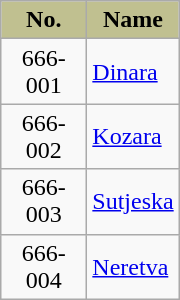<table class="wikitable" border="0">
<tr>
<th align="center" style="background:#C0C090;" width="50">No.</th>
<th align="center" style="background:#C0C090;">Name</th>
</tr>
<tr>
<td align="center">666-001</td>
<td><a href='#'>Dinara</a></td>
</tr>
<tr>
<td align="center">666-002</td>
<td><a href='#'>Kozara</a></td>
</tr>
<tr>
<td align="center">666-003</td>
<td><a href='#'>Sutjeska</a></td>
</tr>
<tr>
<td align="center">666-004</td>
<td><a href='#'>Neretva</a></td>
</tr>
</table>
